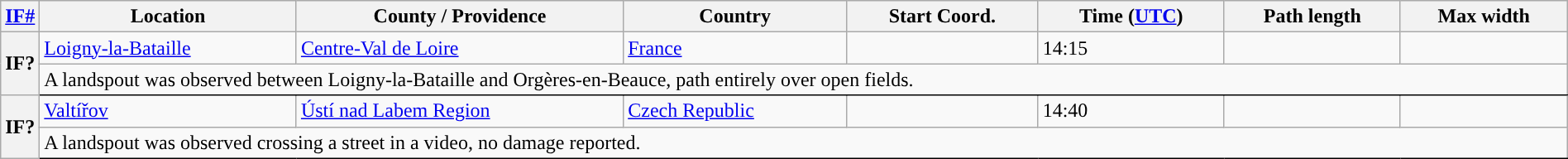<table class="wikitable sortable" style="width:100%;">
<tr>
<th scope="col" width="2%" align="center"><a href='#'>IF#</a></th>
<th scope="col" align="center" class="unsortable">Location</th>
<th scope="col" align="center" class="unsortable">County / Providence</th>
<th scope="col" align="center">Country</th>
<th scope="col" align="center">Start Coord.</th>
<th scope="col" align="center">Time (<a href='#'>UTC</a>)</th>
<th scope="col" align="center">Path length</th>
<th scope="col" align="center">Max width</th>
</tr>
<tr>
<th scope="row" rowspan="2" style="background-color:#">IF?</th>
<td><a href='#'>Loigny-la-Bataille</a></td>
<td><a href='#'>Centre-Val de Loire</a></td>
<td><a href='#'>France</a></td>
<td></td>
<td>14:15</td>
<td></td>
<td></td>
</tr>
<tr class="expand-child">
<td colspan="8" style=" border-bottom: 1px solid black;">A landspout was observed between Loigny-la-Bataille and Orgères-en-Beauce, path entirely over open fields.</td>
</tr>
<tr>
<th scope="row" rowspan="2" style="background-color:#">IF?</th>
<td><a href='#'>Valtířov</a></td>
<td><a href='#'>Ústí nad Labem Region</a></td>
<td><a href='#'>Czech Republic</a></td>
<td></td>
<td>14:40</td>
<td></td>
<td></td>
</tr>
<tr class="expand-child">
<td colspan="8" style=" border-bottom: 1px solid black;">A landspout was observed crossing a street in a video, no damage reported.</td>
</tr>
</table>
